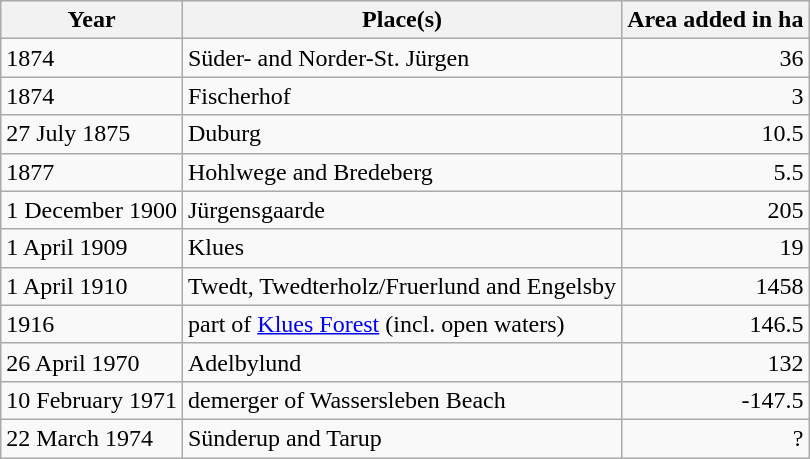<table class="wikitable">
<tr style="background:#efefef;">
<th>Year</th>
<th>Place(s)</th>
<th>Area added in ha</th>
</tr>
<tr>
<td>1874</td>
<td>Süder- and Norder-St. Jürgen</td>
<td style="text-align:right;">36</td>
</tr>
<tr>
<td>1874</td>
<td>Fischerhof</td>
<td style="text-align:right;">3</td>
</tr>
<tr>
<td>27 July 1875</td>
<td>Duburg</td>
<td style="text-align:right;">10.5</td>
</tr>
<tr>
<td>1877</td>
<td>Hohlwege and Bredeberg</td>
<td style="text-align:right;">5.5</td>
</tr>
<tr>
<td>1 December 1900</td>
<td>Jürgensgaarde</td>
<td style="text-align:right;">205</td>
</tr>
<tr>
<td>1 April 1909</td>
<td>Klues</td>
<td style="text-align:right;">19</td>
</tr>
<tr>
<td>1 April 1910</td>
<td>Twedt, Twedterholz/Fruerlund and Engelsby</td>
<td style="text-align:right;">1458</td>
</tr>
<tr>
<td>1916</td>
<td>part of <a href='#'>Klues Forest</a> (incl. open waters)</td>
<td style="text-align:right;">146.5</td>
</tr>
<tr>
<td>26 April 1970</td>
<td>Adelbylund</td>
<td style="text-align:right;">132</td>
</tr>
<tr>
<td>10 February 1971</td>
<td>demerger of Wassersleben Beach</td>
<td style="text-align:right;">-147.5</td>
</tr>
<tr>
<td>22 March 1974</td>
<td>Sünderup and Tarup</td>
<td style="text-align:right;">?</td>
</tr>
</table>
